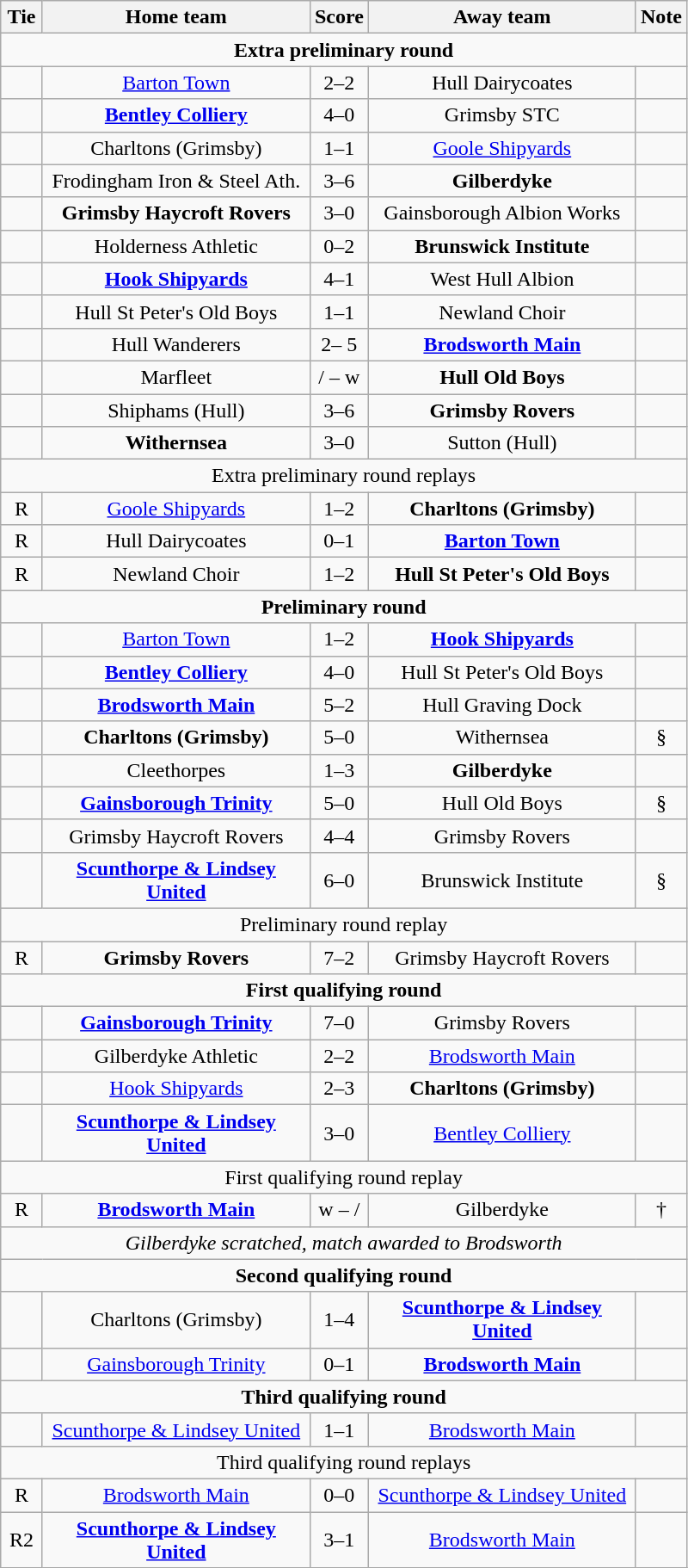<table class="wikitable" style="text-align:center;">
<tr>
<th width=25>Tie</th>
<th width=200>Home team</th>
<th width=20>Score</th>
<th width=200>Away team</th>
<th width=25>Note</th>
</tr>
<tr>
<td colspan="5"><strong>Extra preliminary round</strong></td>
</tr>
<tr>
<td></td>
<td><a href='#'>Barton Town</a></td>
<td>2–2</td>
<td>Hull Dairycoates</td>
<td></td>
</tr>
<tr>
<td></td>
<td><strong><a href='#'>Bentley Colliery</a></strong></td>
<td>4–0</td>
<td>Grimsby STC</td>
<td></td>
</tr>
<tr>
<td></td>
<td>Charltons (Grimsby)</td>
<td>1–1</td>
<td><a href='#'>Goole Shipyards</a></td>
<td></td>
</tr>
<tr>
<td></td>
<td>Frodingham Iron & Steel Ath.</td>
<td>3–6</td>
<td><strong>Gilberdyke</strong></td>
<td></td>
</tr>
<tr>
<td></td>
<td><strong>Grimsby Haycroft Rovers</strong></td>
<td>3–0</td>
<td>Gainsborough Albion Works</td>
<td></td>
</tr>
<tr>
<td></td>
<td>Holderness Athletic</td>
<td>0–2</td>
<td><strong>Brunswick Institute</strong></td>
<td></td>
</tr>
<tr>
<td></td>
<td><strong><a href='#'>Hook Shipyards</a></strong></td>
<td>4–1</td>
<td>West Hull Albion</td>
<td></td>
</tr>
<tr>
<td></td>
<td>Hull St Peter's Old Boys</td>
<td>1–1</td>
<td>Newland Choir</td>
<td></td>
</tr>
<tr>
<td></td>
<td>Hull Wanderers</td>
<td>2– 5</td>
<td><strong><a href='#'>Brodsworth Main</a></strong></td>
<td></td>
</tr>
<tr>
<td></td>
<td>Marfleet</td>
<td>/ – w</td>
<td><strong>Hull Old Boys</strong></td>
<td></td>
</tr>
<tr>
<td></td>
<td>Shiphams (Hull)</td>
<td>3–6</td>
<td><strong>Grimsby Rovers</strong></td>
<td></td>
</tr>
<tr>
<td></td>
<td><strong>Withernsea</strong></td>
<td>3–0</td>
<td>Sutton (Hull)</td>
<td></td>
</tr>
<tr>
<td colspan="5">Extra preliminary round replays</td>
</tr>
<tr>
<td>R</td>
<td><a href='#'>Goole Shipyards</a></td>
<td>1–2</td>
<td><strong>Charltons (Grimsby)</strong></td>
<td></td>
</tr>
<tr>
<td>R</td>
<td>Hull Dairycoates</td>
<td>0–1</td>
<td><strong><a href='#'>Barton Town</a></strong></td>
<td></td>
</tr>
<tr>
<td>R</td>
<td>Newland Choir</td>
<td>1–2</td>
<td><strong>Hull St Peter's Old Boys</strong></td>
<td></td>
</tr>
<tr>
<td colspan="5"><strong>Preliminary round</strong></td>
</tr>
<tr>
<td></td>
<td><a href='#'>Barton Town</a></td>
<td>1–2</td>
<td><strong><a href='#'>Hook Shipyards</a></strong></td>
<td></td>
</tr>
<tr>
<td></td>
<td><strong><a href='#'>Bentley Colliery</a></strong></td>
<td>4–0</td>
<td>Hull St Peter's Old Boys</td>
<td></td>
</tr>
<tr>
<td></td>
<td><strong><a href='#'>Brodsworth Main</a></strong></td>
<td>5–2</td>
<td>Hull Graving Dock</td>
<td></td>
</tr>
<tr>
<td></td>
<td><strong>Charltons (Grimsby)</strong></td>
<td>5–0</td>
<td>Withernsea</td>
<td>§</td>
</tr>
<tr>
<td></td>
<td>Cleethorpes</td>
<td>1–3</td>
<td><strong>Gilberdyke</strong></td>
<td></td>
</tr>
<tr>
<td></td>
<td><strong><a href='#'>Gainsborough Trinity</a></strong></td>
<td>5–0</td>
<td>Hull Old Boys</td>
<td>§</td>
</tr>
<tr>
<td></td>
<td>Grimsby Haycroft Rovers</td>
<td>4–4</td>
<td>Grimsby Rovers</td>
<td></td>
</tr>
<tr>
<td></td>
<td><strong><a href='#'>Scunthorpe & Lindsey United</a></strong></td>
<td>6–0</td>
<td>Brunswick Institute</td>
<td>§</td>
</tr>
<tr>
<td colspan="5">Preliminary round replay</td>
</tr>
<tr>
<td>R</td>
<td><strong>Grimsby Rovers</strong></td>
<td>7–2</td>
<td>Grimsby Haycroft Rovers</td>
<td></td>
</tr>
<tr>
<td colspan="5"><strong>First qualifying round</strong></td>
</tr>
<tr>
<td></td>
<td><strong><a href='#'>Gainsborough Trinity</a></strong></td>
<td>7–0</td>
<td>Grimsby Rovers</td>
<td></td>
</tr>
<tr>
<td></td>
<td>Gilberdyke Athletic</td>
<td>2–2</td>
<td><a href='#'>Brodsworth Main</a></td>
<td></td>
</tr>
<tr>
<td></td>
<td><a href='#'>Hook Shipyards</a></td>
<td>2–3</td>
<td><strong>Charltons (Grimsby)</strong></td>
<td></td>
</tr>
<tr>
<td></td>
<td><strong><a href='#'>Scunthorpe & Lindsey United</a></strong></td>
<td>3–0</td>
<td><a href='#'>Bentley Colliery</a></td>
<td></td>
</tr>
<tr>
<td colspan="5">First qualifying round replay</td>
</tr>
<tr>
<td>R</td>
<td><strong><a href='#'>Brodsworth Main</a></strong></td>
<td>w – /</td>
<td>Gilberdyke</td>
<td>†</td>
</tr>
<tr>
<td colspan="5"><em>Gilberdyke scratched, match awarded to Brodsworth</em></td>
</tr>
<tr>
<td colspan="5"><strong>Second qualifying round</strong></td>
</tr>
<tr>
<td></td>
<td>Charltons (Grimsby)</td>
<td>1–4</td>
<td><strong><a href='#'>Scunthorpe & Lindsey United</a></strong></td>
<td></td>
</tr>
<tr>
<td></td>
<td><a href='#'>Gainsborough Trinity</a></td>
<td>0–1</td>
<td><strong><a href='#'>Brodsworth Main</a></strong></td>
<td></td>
</tr>
<tr>
<td colspan="5"><strong>Third qualifying round</strong></td>
</tr>
<tr>
<td></td>
<td><a href='#'>Scunthorpe & Lindsey United</a></td>
<td>1–1</td>
<td><a href='#'>Brodsworth Main</a></td>
<td></td>
</tr>
<tr>
<td colspan="5">Third qualifying round replays</td>
</tr>
<tr>
<td>R</td>
<td><a href='#'>Brodsworth Main</a></td>
<td>0–0</td>
<td><a href='#'>Scunthorpe & Lindsey United</a></td>
<td></td>
</tr>
<tr>
<td>R2</td>
<td><strong><a href='#'>Scunthorpe & Lindsey United</a></strong></td>
<td>3–1</td>
<td><a href='#'>Brodsworth Main</a></td>
<td></td>
</tr>
<tr>
</tr>
</table>
